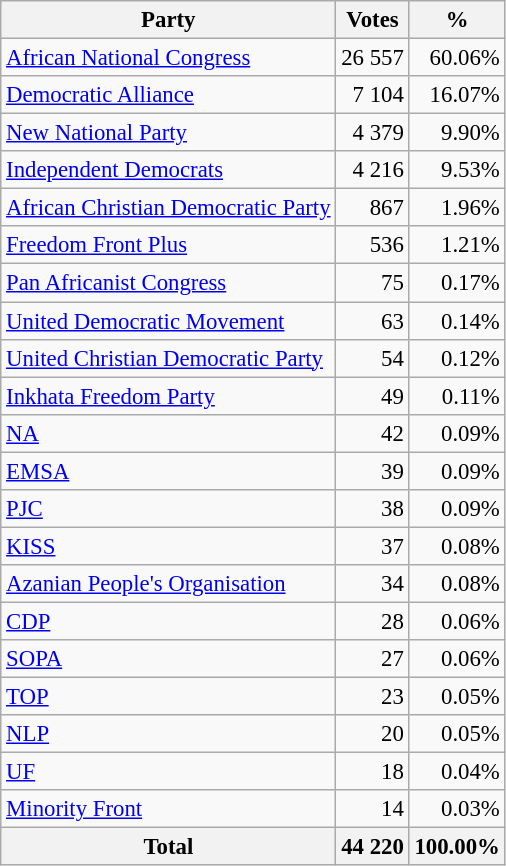<table class="wikitable" style="font-size: 95%; text-align: right">
<tr>
<th>Party</th>
<th>Votes</th>
<th>%</th>
</tr>
<tr>
<td align=left><a href='#'>African National Congress</a></td>
<td>26 557</td>
<td>60.06%</td>
</tr>
<tr>
<td align=left><a href='#'>Democratic Alliance</a></td>
<td>7 104</td>
<td>16.07%</td>
</tr>
<tr>
<td align=left><a href='#'>New National Party</a></td>
<td>4 379</td>
<td>9.90%</td>
</tr>
<tr>
<td align=left><a href='#'>Independent Democrats</a></td>
<td>4 216</td>
<td>9.53%</td>
</tr>
<tr>
<td align=left><a href='#'>African Christian Democratic Party</a></td>
<td>867</td>
<td>1.96%</td>
</tr>
<tr>
<td align=left><a href='#'>Freedom Front Plus</a></td>
<td>536</td>
<td>1.21%</td>
</tr>
<tr>
<td align=left><a href='#'>Pan Africanist Congress</a></td>
<td>75</td>
<td>0.17%</td>
</tr>
<tr>
<td align=left><a href='#'>United Democratic Movement</a></td>
<td>63</td>
<td>0.14%</td>
</tr>
<tr>
<td align=left><a href='#'>United Christian Democratic Party</a></td>
<td>54</td>
<td>0.12%</td>
</tr>
<tr>
<td align=left><a href='#'>Inkhata Freedom Party</a></td>
<td>49</td>
<td>0.11%</td>
</tr>
<tr>
<td align=left><a href='#'>NA</a></td>
<td>42</td>
<td>0.09%</td>
</tr>
<tr>
<td align=left><a href='#'>EMSA</a></td>
<td>39</td>
<td>0.09%</td>
</tr>
<tr>
<td align=left><a href='#'>PJC</a></td>
<td>38</td>
<td>0.09%</td>
</tr>
<tr>
<td align=left><a href='#'>KISS</a></td>
<td>37</td>
<td>0.08%</td>
</tr>
<tr>
<td align=left><a href='#'>Azanian People's Organisation</a></td>
<td>34</td>
<td>0.08%</td>
</tr>
<tr>
<td align=left><a href='#'>CDP</a></td>
<td>28</td>
<td>0.06%</td>
</tr>
<tr>
<td align=left><a href='#'>SOPA</a></td>
<td>27</td>
<td>0.06%</td>
</tr>
<tr>
<td align=left><a href='#'>TOP</a></td>
<td>23</td>
<td>0.05%</td>
</tr>
<tr>
<td align=left><a href='#'>NLP</a></td>
<td>20</td>
<td>0.05%</td>
</tr>
<tr>
<td align=left><a href='#'>UF</a></td>
<td>18</td>
<td>0.04%</td>
</tr>
<tr>
<td align=left><a href='#'>Minority Front</a></td>
<td>14</td>
<td>0.03%</td>
</tr>
<tr>
<th align=left>Total</th>
<th>44 220</th>
<th>100.00%</th>
</tr>
</table>
